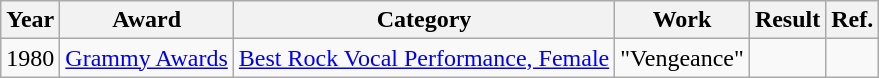<table class="wikitable">
<tr>
<th>Year</th>
<th>Award</th>
<th>Category</th>
<th>Work</th>
<th>Result</th>
<th>Ref.</th>
</tr>
<tr>
<td>1980</td>
<td><a href='#'>Grammy Awards</a></td>
<td><a href='#'>Best Rock Vocal Performance, Female</a></td>
<td>"Vengeance"</td>
<td></td>
<td align="center"></td>
</tr>
</table>
